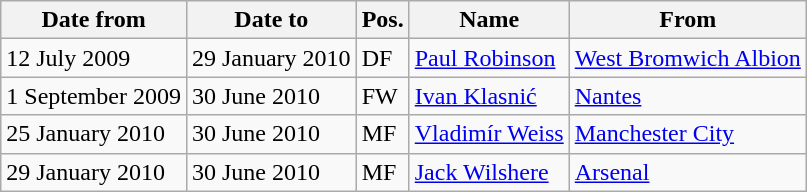<table class="wikitable">
<tr>
<th>Date from</th>
<th>Date to</th>
<th>Pos.</th>
<th>Name</th>
<th>From</th>
</tr>
<tr>
<td>12 July 2009</td>
<td>29 January 2010</td>
<td>DF</td>
<td> <a href='#'>Paul Robinson</a></td>
<td> <a href='#'>West Bromwich Albion</a></td>
</tr>
<tr>
<td>1 September 2009</td>
<td>30 June 2010</td>
<td>FW</td>
<td> <a href='#'>Ivan Klasnić</a></td>
<td> <a href='#'>Nantes</a></td>
</tr>
<tr>
<td>25 January 2010</td>
<td>30 June 2010</td>
<td>MF</td>
<td> <a href='#'>Vladimír Weiss</a></td>
<td> <a href='#'>Manchester City</a></td>
</tr>
<tr>
<td>29 January 2010</td>
<td>30 June 2010</td>
<td>MF</td>
<td> <a href='#'>Jack Wilshere</a></td>
<td> <a href='#'>Arsenal</a></td>
</tr>
</table>
